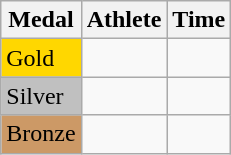<table class="wikitable">
<tr>
<th>Medal</th>
<th>Athlete</th>
<th>Time</th>
</tr>
<tr>
<td bgcolor="gold">Gold</td>
<td></td>
<td></td>
</tr>
<tr>
<td bgcolor="silver">Silver</td>
<td></td>
<td></td>
</tr>
<tr>
<td bgcolor="CC9966">Bronze</td>
<td></td>
<td></td>
</tr>
</table>
